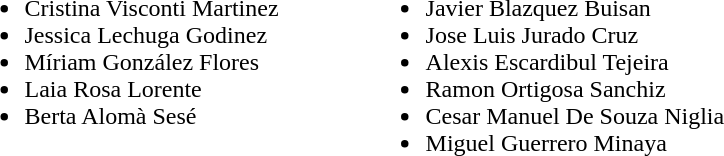<table>
<tr>
<td valign="top"><br><ul><li> Cristina Visconti Martinez</li><li> Jessica Lechuga Godinez</li><li> Míriam González Flores</li><li> Laia Rosa Lorente</li><li> Berta Alomà Sesé</li></ul></td>
<td width="50"> </td>
<td valign="top"><br><ul><li> Javier Blazquez Buisan</li><li> Jose Luis Jurado Cruz</li><li> Alexis Escardibul Tejeira</li><li> Ramon Ortigosa Sanchiz</li><li> Cesar Manuel De Souza Niglia</li><li> Miguel Guerrero Minaya</li></ul></td>
<td width="50"> </td>
<td valign="top"></td>
</tr>
</table>
